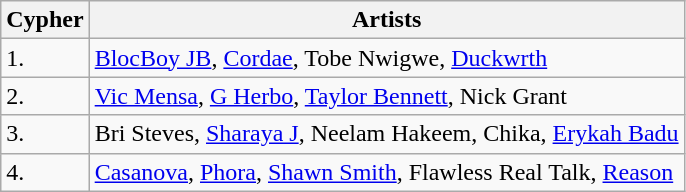<table class="wikitable">
<tr>
<th>Cypher</th>
<th>Artists</th>
</tr>
<tr>
<td>1.</td>
<td><a href='#'>BlocBoy JB</a>, <a href='#'>Cordae</a>, Tobe Nwigwe,  <a href='#'>Duckwrth</a></td>
</tr>
<tr>
<td>2.</td>
<td><a href='#'>Vic Mensa</a>, <a href='#'>G Herbo</a>, <a href='#'>Taylor Bennett</a>, Nick Grant</td>
</tr>
<tr>
<td>3.</td>
<td>Bri Steves, <a href='#'>Sharaya J</a>, Neelam Hakeem, Chika, <a href='#'>Erykah Badu</a></td>
</tr>
<tr>
<td>4.</td>
<td><a href='#'>Casanova</a>, <a href='#'>Phora</a>, <a href='#'>Shawn Smith</a>, Flawless Real Talk, <a href='#'>Reason</a></td>
</tr>
</table>
